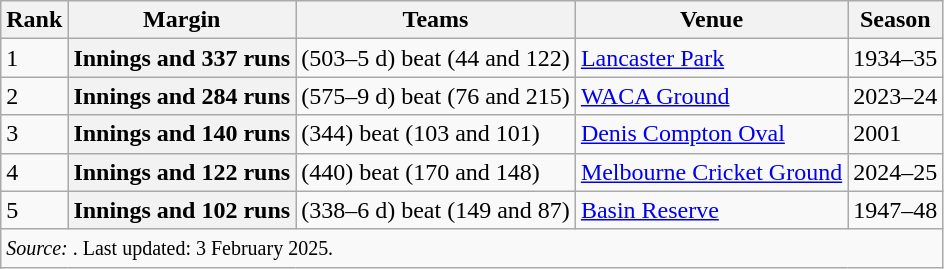<table class="wikitable">
<tr>
<th>Rank</th>
<th>Margin</th>
<th>Teams</th>
<th>Venue</th>
<th>Season</th>
</tr>
<tr>
<td>1</td>
<th>Innings and 337 runs</th>
<td align="left"> (503–5 d) beat  (44 and 122)</td>
<td align="left"><a href='#'>Lancaster Park</a></td>
<td>1934–35</td>
</tr>
<tr>
<td>2</td>
<th>Innings and 284 runs</th>
<td align="left"> (575–9 d) beat  (76 and 215)</td>
<td align="left"><a href='#'>WACA Ground</a></td>
<td>2023–24</td>
</tr>
<tr>
<td>3</td>
<th>Innings and 140 runs</th>
<td align="left"> (344) beat  (103 and 101)</td>
<td align="left"><a href='#'>Denis Compton Oval</a></td>
<td>2001</td>
</tr>
<tr>
<td>4</td>
<th>Innings and 122 runs</th>
<td align="left"> (440) beat  (170 and 148)</td>
<td align="left"><a href='#'>Melbourne Cricket Ground</a></td>
<td>2024–25</td>
</tr>
<tr>
<td>5</td>
<th>Innings and 102 runs</th>
<td align="left"> (338–6 d) beat  (149 and 87)</td>
<td align="left"><a href='#'>Basin Reserve</a></td>
<td>1947–48</td>
</tr>
<tr>
<td colspan="5" style="text-align:left"><small><em>Source: </em>. Last updated: 3 February 2025.</small></td>
</tr>
</table>
